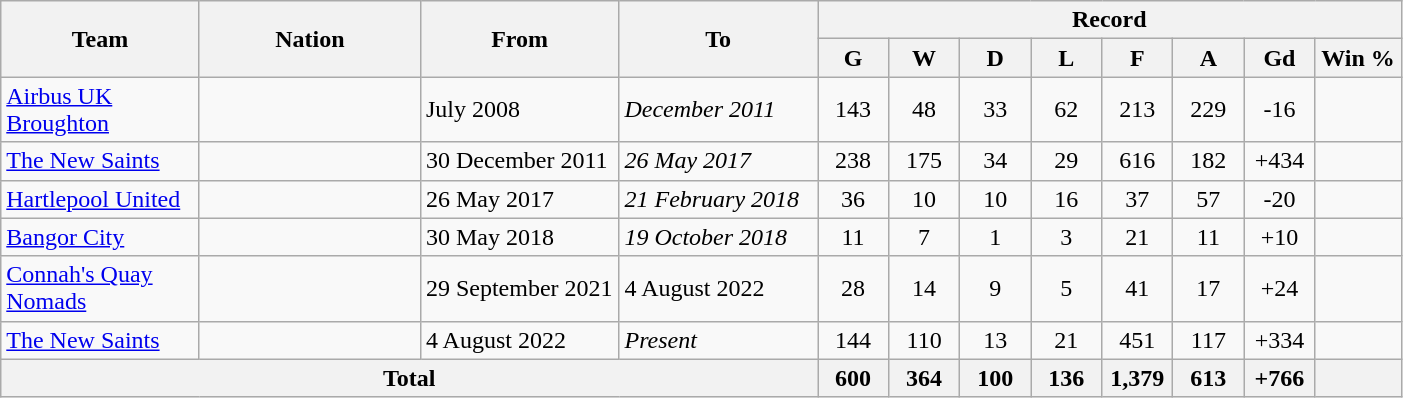<table class="wikitable" style="text-align: center">
<tr>
<th rowspan=2! width=125>Team</th>
<th rowspan=2! width=140>Nation</th>
<th rowspan=2! width=125>From</th>
<th rowspan=2! width=125>To</th>
<th colspan=8>Record</th>
</tr>
<tr>
<th width=40>G</th>
<th width=40>W</th>
<th width=40>D</th>
<th width=40>L</th>
<th width=40>F</th>
<th width=40>A</th>
<th width=40>Gd</th>
<th width=50>Win %</th>
</tr>
<tr>
<td align="left"><a href='#'>Airbus UK Broughton</a></td>
<td align="left"></td>
<td align=left>July 2008</td>
<td align=left><em>December 2011</em></td>
<td>143</td>
<td>48</td>
<td>33</td>
<td>62</td>
<td>213</td>
<td>229</td>
<td>-16</td>
<td></td>
</tr>
<tr>
<td align="left"><a href='#'>The New Saints</a></td>
<td align="left"></td>
<td align=left>30 December 2011</td>
<td align=left><em>26 May 2017</em></td>
<td>238</td>
<td>175</td>
<td>34</td>
<td>29</td>
<td>616</td>
<td>182</td>
<td>+434</td>
<td></td>
</tr>
<tr>
<td align="left"><a href='#'>Hartlepool United</a></td>
<td align="left"></td>
<td align=left>26 May 2017</td>
<td align=left><em>21 February 2018</em></td>
<td>36</td>
<td>10</td>
<td>10</td>
<td>16</td>
<td>37</td>
<td>57</td>
<td>-20</td>
<td></td>
</tr>
<tr>
<td align="left"><a href='#'>Bangor City</a></td>
<td align="left"></td>
<td align=left>30 May 2018</td>
<td align=left><em>19 October 2018</em></td>
<td>11</td>
<td>7</td>
<td>1</td>
<td>3</td>
<td>21</td>
<td>11</td>
<td>+10</td>
<td></td>
</tr>
<tr>
<td align="left"><a href='#'>Connah's Quay Nomads</a></td>
<td align="left"></td>
<td align=left>29 September 2021</td>
<td align=left>4 August 2022</td>
<td>28</td>
<td>14</td>
<td>9</td>
<td>5</td>
<td>41</td>
<td>17</td>
<td>+24</td>
<td></td>
</tr>
<tr>
<td align="left"><a href='#'>The New Saints</a></td>
<td align="left"></td>
<td align=left>4 August 2022</td>
<td align=left><em>Present</em></td>
<td>144</td>
<td>110</td>
<td>13</td>
<td>21</td>
<td>451</td>
<td>117</td>
<td>+334</td>
<td></td>
</tr>
<tr>
<th align="center" colspan="4">Total</th>
<th>600</th>
<th>364</th>
<th>100</th>
<th>136</th>
<th>1,379</th>
<th>613</th>
<th>+766</th>
<th></th>
</tr>
</table>
